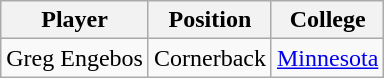<table class="wikitable">
<tr>
<th>Player</th>
<th>Position</th>
<th>College</th>
</tr>
<tr>
<td>Greg Engebos</td>
<td>Cornerback</td>
<td><a href='#'>Minnesota</a></td>
</tr>
</table>
